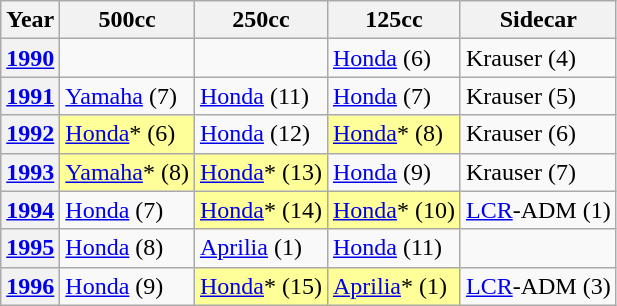<table class="wikitable">
<tr>
<th>Year</th>
<th>500cc</th>
<th>250cc</th>
<th>125cc</th>
<th>Sidecar</th>
</tr>
<tr>
<th><a href='#'>1990</a></th>
<td></td>
<td></td>
<td> <a href='#'>Honda</a> (6)</td>
<td> Krauser (4)</td>
</tr>
<tr>
<th><a href='#'>1991</a></th>
<td> <a href='#'>Yamaha</a> (7)</td>
<td> <a href='#'>Honda</a> (11)</td>
<td> <a href='#'>Honda</a> (7)</td>
<td> Krauser (5)</td>
</tr>
<tr>
<th><a href='#'>1992</a></th>
<td style="background:#ffff99;"> <a href='#'>Honda</a>* (6)</td>
<td> <a href='#'>Honda</a> (12)</td>
<td style="background:#ffff99;"> <a href='#'>Honda</a>* (8)</td>
<td> Krauser (6)</td>
</tr>
<tr>
<th><a href='#'>1993</a></th>
<td style="background:#ffff99;"> <a href='#'>Yamaha</a>* (8)</td>
<td style="background:#ffff99;"> <a href='#'>Honda</a>* (13)</td>
<td> <a href='#'>Honda</a> (9)</td>
<td> Krauser (7)</td>
</tr>
<tr>
<th><a href='#'>1994</a></th>
<td> <a href='#'>Honda</a> (7)</td>
<td style="background:#ffff99;"> <a href='#'>Honda</a>* (14)</td>
<td style="background:#ffff99;"> <a href='#'>Honda</a>* (10)</td>
<td> <a href='#'>LCR</a>-ADM (1)</td>
</tr>
<tr>
<th><a href='#'>1995</a></th>
<td> <a href='#'>Honda</a> (8)</td>
<td> <a href='#'>Aprilia</a> (1)</td>
<td> <a href='#'>Honda</a> (11)</td>
<td></td>
</tr>
<tr>
<th><a href='#'>1996</a></th>
<td> <a href='#'>Honda</a> (9)</td>
<td style="background:#ffff99;"> <a href='#'>Honda</a>* (15)</td>
<td style="background:#ffff99;"> <a href='#'>Aprilia</a>* (1)</td>
<td> <a href='#'>LCR</a>-ADM (3)</td>
</tr>
</table>
